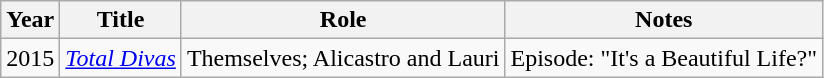<table class="wikitable sortable">
<tr>
<th>Year</th>
<th>Title</th>
<th>Role</th>
<th class="unsortable">Notes</th>
</tr>
<tr>
<td>2015</td>
<td><em><a href='#'>Total Divas</a></em></td>
<td>Themselves; Alicastro and Lauri</td>
<td>Episode: "It's a Beautiful Life?"</td>
</tr>
</table>
